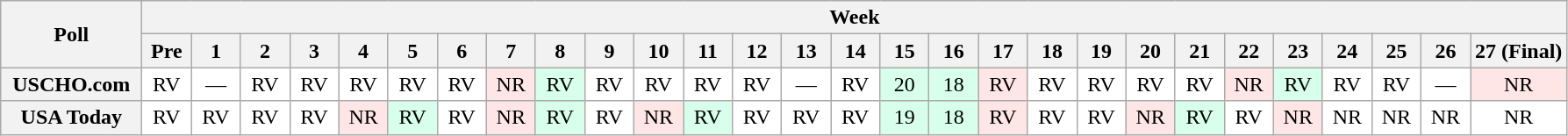<table class="wikitable" style="white-space:nowrap;">
<tr>
<th scope="col" width="100" rowspan="2">Poll</th>
<th colspan="28">Week</th>
</tr>
<tr>
<th scope="col" width="30">Pre</th>
<th scope="col" width="30">1</th>
<th scope="col" width="30">2</th>
<th scope="col" width="30">3</th>
<th scope="col" width="30">4</th>
<th scope="col" width="30">5</th>
<th scope="col" width="30">6</th>
<th scope="col" width="30">7</th>
<th scope="col" width="30">8</th>
<th scope="col" width="30">9</th>
<th scope="col" width="30">10</th>
<th scope="col" width="30">11</th>
<th scope="col" width="30">12</th>
<th scope="col" width="30">13</th>
<th scope="col" width="30">14</th>
<th scope="col" width="30">15</th>
<th scope="col" width="30">16</th>
<th scope="col" width="30">17</th>
<th scope="col" width="30">18</th>
<th scope="col" width="30">19</th>
<th scope="col" width="30">20</th>
<th scope="col" width="30">21</th>
<th scope="col" width="30">22</th>
<th scope="col" width="30">23</th>
<th scope="col" width="30">24</th>
<th scope="col" width="30">25</th>
<th scope="col" width="30">26</th>
<th scope="col" width="30">27 (Final)</th>
</tr>
<tr style="text-align:center;">
<th>USCHO.com</th>
<td bgcolor=FFFFFF>RV</td>
<td bgcolor=FFFFFF>—</td>
<td bgcolor=FFFFFF>RV</td>
<td bgcolor=FFFFFF>RV</td>
<td bgcolor=FFFFFF>RV</td>
<td bgcolor=FFFFFF>RV</td>
<td bgcolor=FFFFFF>RV</td>
<td bgcolor=FFE6E6>NR</td>
<td bgcolor=D8FFEB>RV</td>
<td bgcolor=FFFFFF>RV</td>
<td bgcolor=FFFFFF>RV</td>
<td bgcolor=FFFFFF>RV</td>
<td bgcolor=FFFFFF>RV</td>
<td bgcolor=FFFFFF>—</td>
<td bgcolor=FFFFFF>RV</td>
<td bgcolor=D8FFEB>20</td>
<td bgcolor=D8FFEB>18</td>
<td bgcolor=FFE6E6>RV</td>
<td bgcolor=FFFFFF>RV</td>
<td bgcolor=FFFFFF>RV</td>
<td bgcolor=FFFFFF>RV</td>
<td bgcolor=FFFFFF>RV</td>
<td bgcolor=FFE6E6>NR</td>
<td bgcolor=D8FFEB>RV</td>
<td bgcolor=FFFFFF>RV</td>
<td bgcolor=FFFFFF>RV</td>
<td bgcolor=FFFFFF>—</td>
<td bgcolor=FFE6E6>NR</td>
</tr>
<tr style="text-align:center;">
<th>USA Today</th>
<td bgcolor=FFFFFF>RV</td>
<td bgcolor=FFFFFF>RV</td>
<td bgcolor=FFFFFF>RV</td>
<td bgcolor=FFFFFF>RV</td>
<td bgcolor=FFE6E6>NR</td>
<td bgcolor=D8FFEB>RV</td>
<td bgcolor=FFFFFF>RV</td>
<td bgcolor=FFE6E6>NR</td>
<td bgcolor=D8FFEB>RV</td>
<td bgcolor=FFFFFF>RV</td>
<td bgcolor=FFE6E6>NR</td>
<td bgcolor=D8FFEB>RV</td>
<td bgcolor=FFFFFF>RV</td>
<td bgcolor=FFFFFF>RV</td>
<td bgcolor=FFFFFF>RV</td>
<td bgcolor=D8FFEB>19</td>
<td bgcolor=D8FFEB>18</td>
<td bgcolor=FFE6E6>RV</td>
<td bgcolor=FFFFFF>RV</td>
<td bgcolor=FFFFFF>RV</td>
<td bgcolor=FFE6E6>NR</td>
<td bgcolor=D8FFEB>RV</td>
<td bgcolor=FFFFFF>RV</td>
<td bgcolor=FFE6E6>NR</td>
<td bgcolor=FFFFFF>NR</td>
<td bgcolor=FFFFFF>NR</td>
<td bgcolor=FFFFFF>NR</td>
<td bgcolor=FFFFFF>NR</td>
</tr>
</table>
